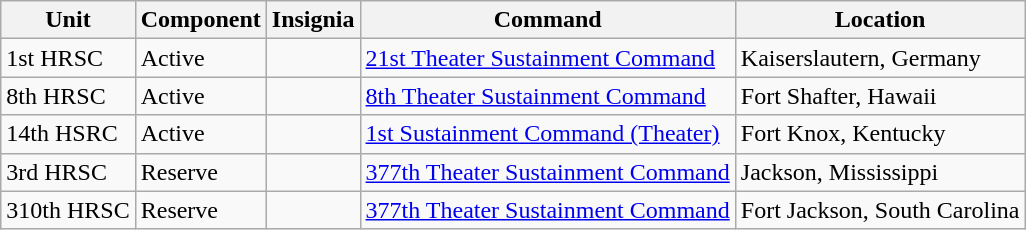<table class="wikitable">
<tr>
<th>Unit</th>
<th>Component</th>
<th>Insignia</th>
<th>Command</th>
<th>Location</th>
</tr>
<tr>
<td>1st HRSC</td>
<td>Active</td>
<td></td>
<td><a href='#'>21st Theater Sustainment Command</a></td>
<td>Kaiserslautern, Germany</td>
</tr>
<tr>
<td>8th HRSC</td>
<td>Active</td>
<td></td>
<td><a href='#'>8th Theater Sustainment Command</a></td>
<td>Fort Shafter, Hawaii</td>
</tr>
<tr>
<td>14th HSRC</td>
<td>Active</td>
<td></td>
<td><a href='#'>1st Sustainment Command (Theater)</a></td>
<td>Fort Knox, Kentucky</td>
</tr>
<tr>
<td>3rd HRSC</td>
<td>Reserve</td>
<td></td>
<td><a href='#'>377th Theater Sustainment Command</a></td>
<td>Jackson, Mississippi</td>
</tr>
<tr>
<td>310th HRSC</td>
<td>Reserve</td>
<td></td>
<td><a href='#'>377th Theater Sustainment Command</a></td>
<td>Fort Jackson, South Carolina</td>
</tr>
</table>
